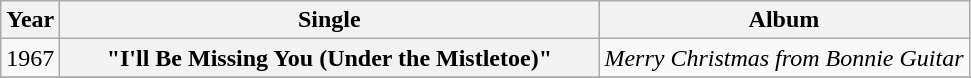<table class="wikitable plainrowheaders" style="text-align:center;">
<tr>
<th>Year</th>
<th style="width:22em;">Single</th>
<th>Album</th>
</tr>
<tr>
<td>1967</td>
<th scope="row">"I'll Be Missing You (Under the Mistletoe)"</th>
<td align="left"><em>Merry Christmas from Bonnie Guitar</em></td>
</tr>
<tr>
</tr>
</table>
